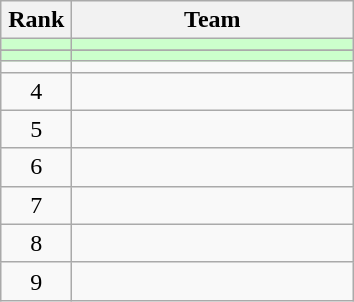<table class="wikitable" style="text-align:center;">
<tr>
<th width=40>Rank</th>
<th width=180>Team</th>
</tr>
<tr bgcolor=#ccffcc>
<td></td>
<td style="text-align:left;"></td>
</tr>
<tr>
</tr>
<tr bgcolor=#ccffcc>
<td></td>
<td style="text-align:left;"></td>
</tr>
<tr>
<td></td>
<td style="text-align:left;"></td>
</tr>
<tr>
<td>4</td>
<td style="text-align:left;"></td>
</tr>
<tr>
<td>5</td>
<td style="text-align:left;"></td>
</tr>
<tr>
<td>6</td>
<td style="text-align:left;"></td>
</tr>
<tr>
<td>7</td>
<td style="text-align:left;"></td>
</tr>
<tr>
<td>8</td>
<td style="text-align:left;"></td>
</tr>
<tr>
<td>9</td>
<td style="text-align:left;"></td>
</tr>
</table>
